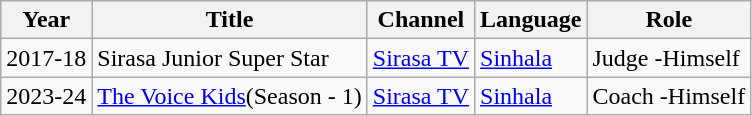<table class="wikitable">
<tr>
<th>Year</th>
<th>Title</th>
<th>Channel</th>
<th>Language</th>
<th>Role</th>
</tr>
<tr>
<td>2017-18</td>
<td>Sirasa Junior Super Star</td>
<td><a href='#'>Sirasa TV</a></td>
<td><a href='#'>Sinhala</a></td>
<td>Judge -Himself</td>
</tr>
<tr>
<td>2023-24</td>
<td><a href='#'>The Voice Kids</a>(Season - 1)</td>
<td><a href='#'>Sirasa TV</a></td>
<td><a href='#'>Sinhala</a></td>
<td>Coach -Himself</td>
</tr>
</table>
